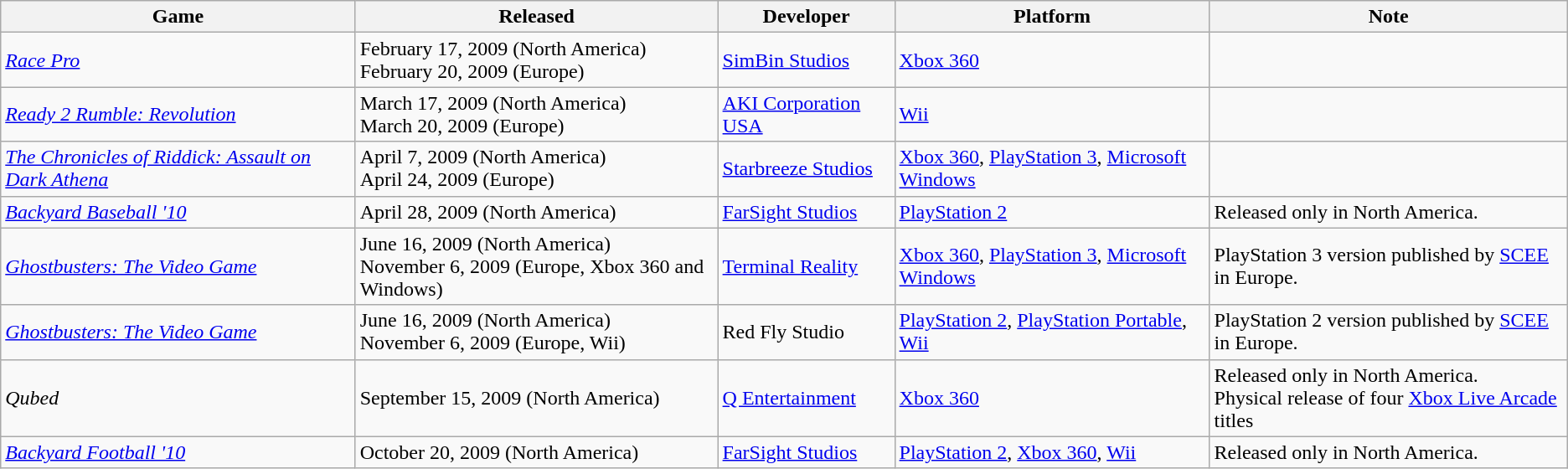<table class="wikitable sortable">
<tr>
<th>Game</th>
<th>Released</th>
<th>Developer</th>
<th>Platform</th>
<th>Note</th>
</tr>
<tr>
<td><em><a href='#'>Race Pro</a></em></td>
<td>February 17, 2009 (North America)<br>February 20, 2009 (Europe)</td>
<td><a href='#'>SimBin Studios</a></td>
<td><a href='#'>Xbox 360</a></td>
<td></td>
</tr>
<tr>
<td><em><a href='#'>Ready 2 Rumble: Revolution</a></em></td>
<td>March 17, 2009 (North America)<br>March 20, 2009 (Europe)</td>
<td><a href='#'>AKI Corporation USA</a></td>
<td><a href='#'>Wii</a></td>
<td></td>
</tr>
<tr>
<td><em><a href='#'>The Chronicles of Riddick: Assault on Dark Athena</a></em></td>
<td>April 7, 2009 (North America)<br>April 24, 2009 (Europe)</td>
<td><a href='#'>Starbreeze Studios</a></td>
<td><a href='#'>Xbox 360</a>, <a href='#'>PlayStation 3</a>, <a href='#'>Microsoft Windows</a></td>
<td></td>
</tr>
<tr>
<td><em><a href='#'>Backyard Baseball '10</a></em></td>
<td>April 28, 2009 (North America)</td>
<td><a href='#'>FarSight Studios</a></td>
<td><a href='#'>PlayStation 2</a></td>
<td>Released only in North America.</td>
</tr>
<tr>
<td><em><a href='#'>Ghostbusters: The Video Game</a></em></td>
<td>June 16, 2009 (North America)<br>November 6, 2009 (Europe, Xbox 360 and Windows)</td>
<td><a href='#'>Terminal Reality</a></td>
<td><a href='#'>Xbox 360</a>, <a href='#'>PlayStation 3</a>, <a href='#'>Microsoft Windows</a></td>
<td>PlayStation 3 version published by <a href='#'>SCEE</a> in Europe.</td>
</tr>
<tr>
<td><em><a href='#'>Ghostbusters: The Video Game</a></em></td>
<td>June 16, 2009 (North America)<br>November 6, 2009 (Europe, Wii)</td>
<td>Red Fly Studio</td>
<td><a href='#'>PlayStation 2</a>, <a href='#'>PlayStation Portable</a>, <a href='#'>Wii</a></td>
<td>PlayStation 2 version published by <a href='#'>SCEE</a> in Europe.</td>
</tr>
<tr>
<td><em>Qubed</em></td>
<td>September 15, 2009 (North America)</td>
<td><a href='#'>Q Entertainment</a></td>
<td><a href='#'>Xbox 360</a></td>
<td>Released only in North America.<br>Physical release of four <a href='#'>Xbox Live Arcade</a> titles</td>
</tr>
<tr>
<td><em><a href='#'>Backyard Football '10</a></em></td>
<td>October 20, 2009 (North America)</td>
<td><a href='#'>FarSight Studios</a></td>
<td><a href='#'>PlayStation 2</a>, <a href='#'>Xbox 360</a>, <a href='#'>Wii</a></td>
<td>Released only in North America.</td>
</tr>
</table>
